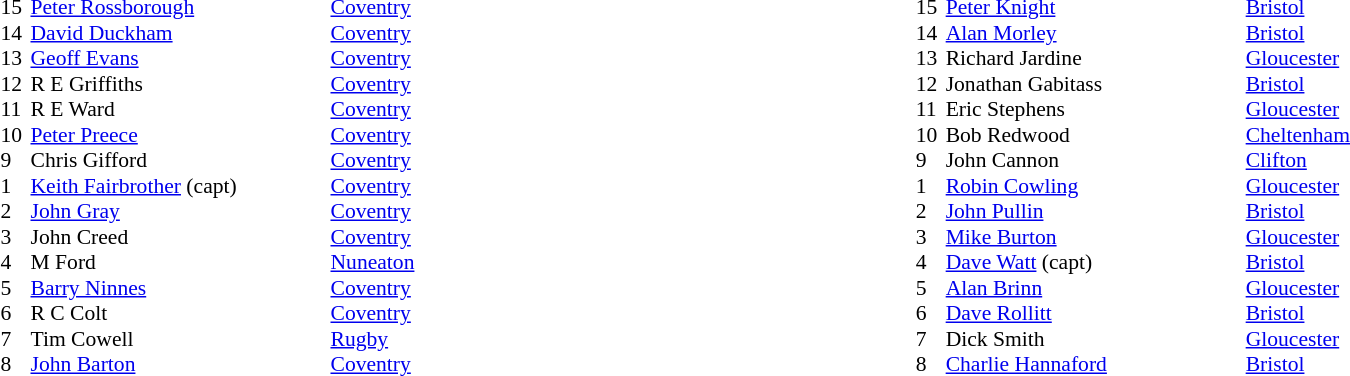<table width="80%">
<tr>
<td valign="top" width="50%"><br><table style="font-size: 90%" cellspacing="0" cellpadding="0">
<tr>
<th width="20"></th>
<th width="200"></th>
</tr>
<tr>
<td>15</td>
<td><a href='#'>Peter Rossborough</a></td>
<td><a href='#'>Coventry</a></td>
</tr>
<tr>
<td>14</td>
<td><a href='#'>David Duckham</a></td>
<td><a href='#'>Coventry</a></td>
</tr>
<tr>
<td>13</td>
<td><a href='#'>Geoff Evans</a></td>
<td><a href='#'>Coventry</a></td>
</tr>
<tr>
<td>12</td>
<td>R E Griffiths</td>
<td><a href='#'>Coventry</a></td>
</tr>
<tr>
<td>11</td>
<td>R E Ward</td>
<td><a href='#'>Coventry</a></td>
</tr>
<tr>
<td>10</td>
<td><a href='#'>Peter Preece</a></td>
<td><a href='#'>Coventry</a></td>
</tr>
<tr>
<td>9</td>
<td>Chris Gifford</td>
<td><a href='#'>Coventry</a></td>
</tr>
<tr>
<td>1</td>
<td><a href='#'>Keith Fairbrother</a> (capt)</td>
<td><a href='#'>Coventry</a></td>
</tr>
<tr>
<td>2</td>
<td><a href='#'>John Gray</a></td>
<td><a href='#'>Coventry</a></td>
</tr>
<tr>
<td>3</td>
<td>John Creed</td>
<td><a href='#'>Coventry</a></td>
</tr>
<tr>
<td>4</td>
<td>M Ford</td>
<td><a href='#'>Nuneaton</a></td>
</tr>
<tr>
<td>5</td>
<td><a href='#'>Barry Ninnes</a></td>
<td><a href='#'>Coventry</a></td>
</tr>
<tr>
<td>6</td>
<td>R C Colt</td>
<td><a href='#'>Coventry</a></td>
</tr>
<tr>
<td>7</td>
<td>Tim Cowell</td>
<td><a href='#'>Rugby</a></td>
</tr>
<tr>
<td>8</td>
<td><a href='#'>John Barton</a></td>
<td><a href='#'>Coventry</a></td>
</tr>
<tr>
</tr>
</table>
</td>
<td valign="top" width="50%"><br><table style="font-size: 90%" cellspacing="0" cellpadding="0" align="center">
<tr>
<th width="20"></th>
<th width="200"></th>
</tr>
<tr>
<td>15</td>
<td><a href='#'>Peter Knight</a></td>
<td><a href='#'>Bristol</a></td>
</tr>
<tr>
<td>14</td>
<td><a href='#'>Alan Morley</a></td>
<td><a href='#'>Bristol</a></td>
</tr>
<tr>
<td>13</td>
<td>Richard Jardine</td>
<td><a href='#'>Gloucester</a></td>
</tr>
<tr>
<td>12</td>
<td>Jonathan Gabitass</td>
<td><a href='#'>Bristol</a></td>
</tr>
<tr>
<td>11</td>
<td>Eric Stephens</td>
<td><a href='#'>Gloucester</a></td>
</tr>
<tr>
<td>10</td>
<td>Bob Redwood</td>
<td><a href='#'>Cheltenham</a></td>
</tr>
<tr>
<td>9</td>
<td>John Cannon</td>
<td><a href='#'>Clifton</a></td>
</tr>
<tr>
<td>1</td>
<td><a href='#'>Robin Cowling</a></td>
<td><a href='#'>Gloucester</a></td>
</tr>
<tr>
<td>2</td>
<td><a href='#'>John Pullin</a></td>
<td><a href='#'>Bristol</a></td>
</tr>
<tr>
<td>3</td>
<td><a href='#'>Mike Burton</a></td>
<td><a href='#'>Gloucester</a></td>
</tr>
<tr>
<td>4</td>
<td><a href='#'>Dave Watt</a> (capt)</td>
<td><a href='#'>Bristol</a></td>
</tr>
<tr>
<td>5</td>
<td><a href='#'>Alan Brinn</a></td>
<td><a href='#'>Gloucester</a></td>
</tr>
<tr>
<td>6</td>
<td><a href='#'>Dave Rollitt</a></td>
<td><a href='#'>Bristol</a></td>
</tr>
<tr>
<td>7</td>
<td>Dick Smith</td>
<td><a href='#'>Gloucester</a></td>
</tr>
<tr>
<td>8</td>
<td><a href='#'>Charlie Hannaford</a></td>
<td><a href='#'>Bristol</a></td>
</tr>
</table>
</td>
</tr>
</table>
